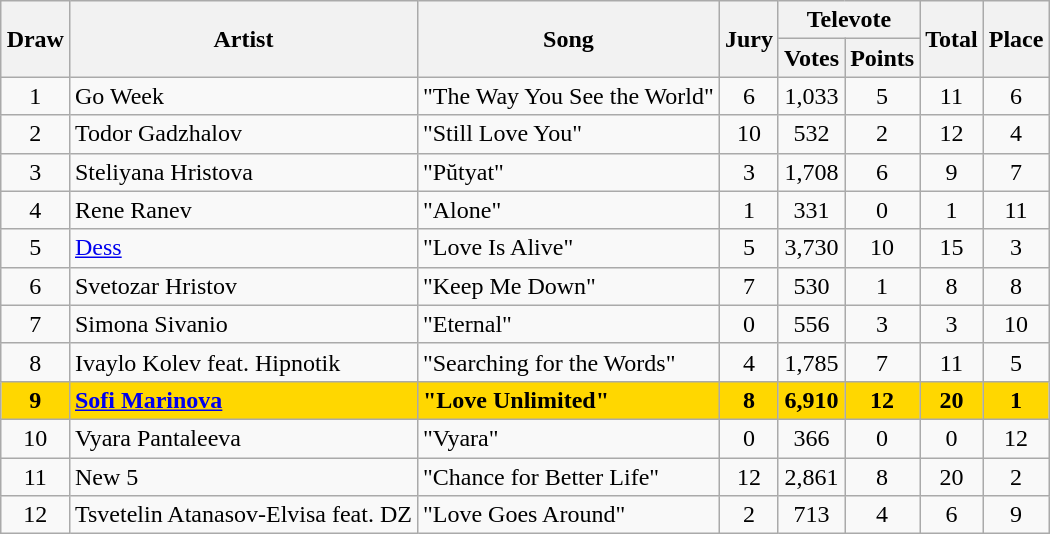<table class="sortable wikitable" style="margin: 1em auto 1em auto; text-align:center">
<tr>
<th rowspan="2">Draw</th>
<th rowspan="2">Artist</th>
<th rowspan="2">Song</th>
<th rowspan="2">Jury</th>
<th colspan="2">Televote</th>
<th rowspan="2" class="unsortable">Total</th>
<th rowspan="2">Place</th>
</tr>
<tr>
<th>Votes</th>
<th class="unsortable">Points</th>
</tr>
<tr>
<td>1</td>
<td align="left">Go Week</td>
<td align="left">"The Way You See the World"</td>
<td>6</td>
<td>1,033</td>
<td>5</td>
<td>11</td>
<td>6</td>
</tr>
<tr>
<td>2</td>
<td align="left">Todor Gadzhalov</td>
<td align="left">"Still Love You"</td>
<td>10</td>
<td>532</td>
<td>2</td>
<td>12</td>
<td>4</td>
</tr>
<tr>
<td>3</td>
<td align="left">Steliyana Hristova</td>
<td align="left">"Pŭtyat"</td>
<td>3</td>
<td>1,708</td>
<td>6</td>
<td>9</td>
<td>7</td>
</tr>
<tr>
<td>4</td>
<td align="left">Rene Ranev</td>
<td align="left">"Alone"</td>
<td>1</td>
<td>331</td>
<td>0</td>
<td>1</td>
<td>11</td>
</tr>
<tr>
<td>5</td>
<td align="left"><a href='#'>Dess</a></td>
<td align="left">"Love Is Alive"</td>
<td>5</td>
<td>3,730</td>
<td>10</td>
<td>15</td>
<td>3</td>
</tr>
<tr>
<td>6</td>
<td align="left">Svetozar Hristov</td>
<td align="left">"Keep Me Down"</td>
<td>7</td>
<td>530</td>
<td>1</td>
<td>8</td>
<td>8</td>
</tr>
<tr>
<td>7</td>
<td align="left">Simona Sivanio</td>
<td align="left">"Eternal"</td>
<td>0</td>
<td>556</td>
<td>3</td>
<td>3</td>
<td>10</td>
</tr>
<tr>
<td>8</td>
<td align="left">Ivaylo Kolev feat. Hipnotik</td>
<td align="left">"Searching for the Words"</td>
<td>4</td>
<td>1,785</td>
<td>7</td>
<td>11</td>
<td>5</td>
</tr>
<tr style="font-weight:bold; background:gold;">
<td>9</td>
<td align="left"><a href='#'>Sofi Marinova</a></td>
<td align="left">"Love Unlimited"</td>
<td>8</td>
<td>6,910</td>
<td>12</td>
<td>20</td>
<td>1</td>
</tr>
<tr>
<td>10</td>
<td align="left">Vyara Pantaleeva</td>
<td align="left">"Vyara"</td>
<td>0</td>
<td>366</td>
<td>0</td>
<td>0</td>
<td>12</td>
</tr>
<tr>
<td>11</td>
<td align="left">New 5</td>
<td align="left">"Chance for Better Life"</td>
<td>12</td>
<td>2,861</td>
<td>8</td>
<td>20</td>
<td>2</td>
</tr>
<tr>
<td>12</td>
<td align="left">Tsvetelin Atanasov-Elvisa feat. DZ</td>
<td align="left">"Love Goes Around"</td>
<td>2</td>
<td>713</td>
<td>4</td>
<td>6</td>
<td>9</td>
</tr>
</table>
